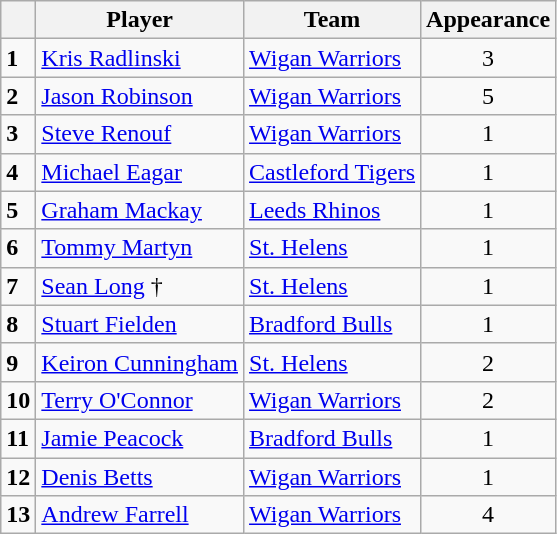<table class="wikitable">
<tr>
<th></th>
<th>Player</th>
<th>Team</th>
<th>Appearance</th>
</tr>
<tr>
<td><strong>1</strong></td>
<td> <a href='#'>Kris Radlinski</a></td>
<td> <a href='#'>Wigan Warriors</a></td>
<td style="text-align:center;">3</td>
</tr>
<tr>
<td><strong>2</strong></td>
<td> <a href='#'>Jason Robinson</a></td>
<td> <a href='#'>Wigan Warriors</a></td>
<td style="text-align:center;">5</td>
</tr>
<tr>
<td><strong>3</strong></td>
<td> <a href='#'>Steve Renouf</a></td>
<td> <a href='#'>Wigan Warriors</a></td>
<td style="text-align:center;">1</td>
</tr>
<tr>
<td><strong>4</strong></td>
<td> <a href='#'>Michael Eagar</a></td>
<td> <a href='#'>Castleford Tigers</a></td>
<td style="text-align:center;">1</td>
</tr>
<tr>
<td><strong>5</strong></td>
<td> <a href='#'>Graham Mackay</a></td>
<td> <a href='#'>Leeds Rhinos</a></td>
<td style="text-align:center;">1</td>
</tr>
<tr>
<td><strong>6</strong></td>
<td> <a href='#'>Tommy Martyn</a></td>
<td> <a href='#'>St. Helens</a></td>
<td style="text-align:center;">1</td>
</tr>
<tr>
<td><strong>7</strong></td>
<td> <a href='#'>Sean Long</a> †</td>
<td> <a href='#'>St. Helens</a></td>
<td style="text-align:center;">1</td>
</tr>
<tr>
<td><strong>8</strong></td>
<td> <a href='#'>Stuart Fielden</a></td>
<td> <a href='#'>Bradford Bulls</a></td>
<td style="text-align:center;">1</td>
</tr>
<tr>
<td><strong>9</strong></td>
<td> <a href='#'>Keiron Cunningham</a></td>
<td> <a href='#'>St. Helens</a></td>
<td style="text-align:center;">2</td>
</tr>
<tr>
<td><strong>10</strong></td>
<td> <a href='#'>Terry O'Connor</a></td>
<td> <a href='#'>Wigan Warriors</a></td>
<td style="text-align:center;">2</td>
</tr>
<tr>
<td><strong>11</strong></td>
<td> <a href='#'>Jamie Peacock</a></td>
<td> <a href='#'>Bradford Bulls</a></td>
<td style="text-align:center;">1</td>
</tr>
<tr>
<td><strong>12</strong></td>
<td> <a href='#'>Denis Betts</a></td>
<td> <a href='#'>Wigan Warriors</a></td>
<td style="text-align:center;">1</td>
</tr>
<tr>
<td><strong>13</strong></td>
<td> <a href='#'>Andrew Farrell</a></td>
<td> <a href='#'>Wigan Warriors</a></td>
<td style="text-align:center;">4</td>
</tr>
</table>
